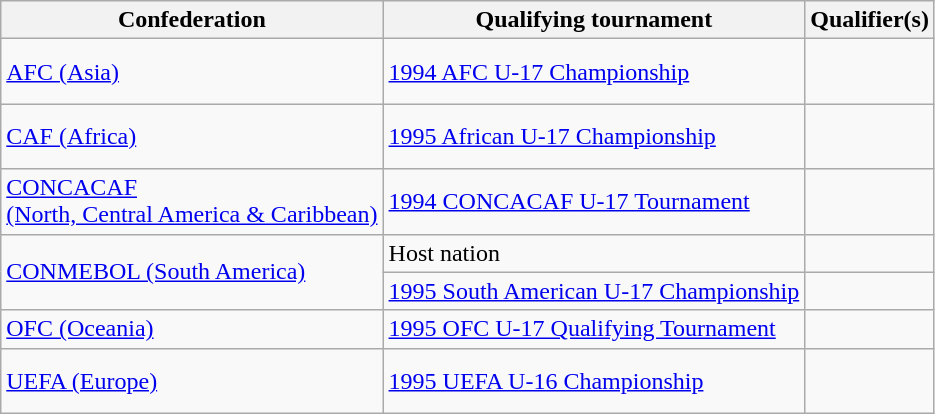<table class=wikitable>
<tr>
<th>Confederation</th>
<th>Qualifying tournament</th>
<th>Qualifier(s)</th>
</tr>
<tr>
<td><a href='#'>AFC (Asia)</a></td>
<td><a href='#'>1994 AFC U-17 Championship</a></td>
<td><br><br></td>
</tr>
<tr>
<td><a href='#'>CAF (Africa)</a></td>
<td><a href='#'>1995 African U-17 Championship</a></td>
<td><br><br></td>
</tr>
<tr>
<td><a href='#'>CONCACAF<br>(North, Central America & Caribbean)</a></td>
<td><a href='#'>1994 CONCACAF U-17 Tournament</a></td>
<td><br><br></td>
</tr>
<tr>
<td rowspan=2><a href='#'>CONMEBOL (South America)</a></td>
<td>Host nation</td>
<td></td>
</tr>
<tr>
<td><a href='#'>1995 South American U-17 Championship</a></td>
<td><br></td>
</tr>
<tr>
<td><a href='#'>OFC (Oceania)</a></td>
<td><a href='#'>1995 OFC U-17 Qualifying Tournament</a></td>
<td></td>
</tr>
<tr>
<td><a href='#'>UEFA (Europe)</a></td>
<td><a href='#'>1995 UEFA U-16 Championship</a></td>
<td><br><br></td>
</tr>
</table>
